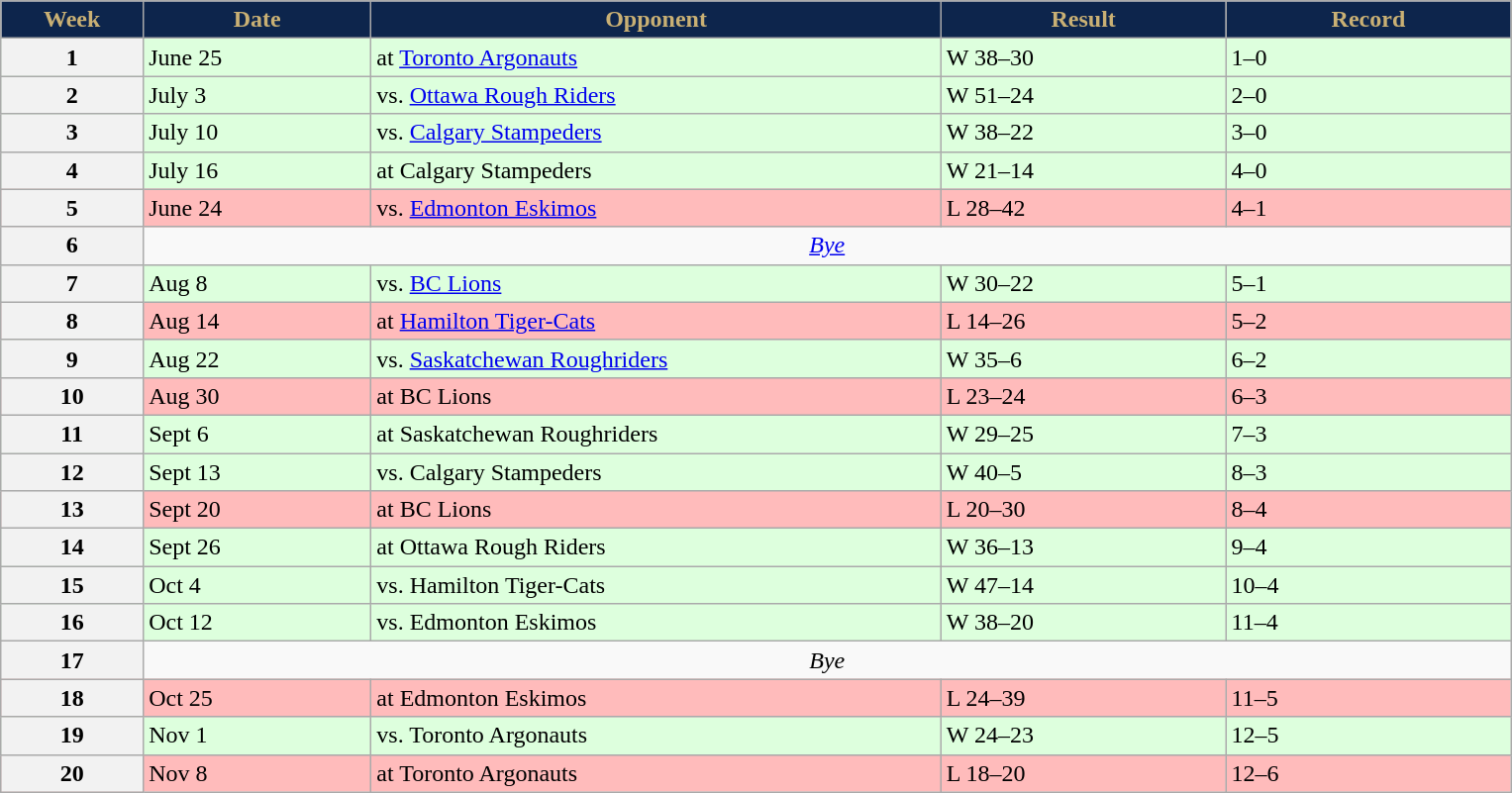<table class="wikitable sortable">
<tr>
<th style="background:#0d254c;color:#c9b074;"  width="5%">Week</th>
<th style="background:#0d254c;color:#c9b074;"  width="8%">Date</th>
<th style="background:#0d254c;color:#c9b074;"  width="20%">Opponent</th>
<th style="background:#0d254c;color:#c9b074;"  width="10%">Result</th>
<th style="background:#0d254c;color:#c9b074;"  width="10%">Record</th>
</tr>
<tr style="background:#ddffdd">
<th>1</th>
<td>June 25</td>
<td>at <a href='#'>Toronto Argonauts</a></td>
<td>W 38–30</td>
<td>1–0</td>
</tr>
<tr style="background:#ddffdd">
<th>2</th>
<td>July 3</td>
<td>vs. <a href='#'>Ottawa Rough Riders</a></td>
<td>W 51–24</td>
<td>2–0</td>
</tr>
<tr style="background:#ddffdd">
<th>3</th>
<td>July 10</td>
<td>vs. <a href='#'>Calgary Stampeders</a></td>
<td>W 38–22</td>
<td>3–0</td>
</tr>
<tr style="background:#ddffdd">
<th>4</th>
<td>July 16</td>
<td>at Calgary Stampeders</td>
<td>W 21–14</td>
<td>4–0</td>
</tr>
<tr style="background:#ffbbbb">
<th>5</th>
<td>June 24</td>
<td>vs. <a href='#'>Edmonton Eskimos</a></td>
<td>L 28–42</td>
<td>4–1</td>
</tr>
<tr>
<th>6</th>
<td colspan=7 align="center"><em><a href='#'>Bye</a></em></td>
</tr>
<tr style="background:#ddffdd">
<th>7</th>
<td>Aug 8</td>
<td>vs. <a href='#'>BC Lions</a></td>
<td>W 30–22</td>
<td>5–1</td>
</tr>
<tr style="background:#ffbbbb">
<th>8</th>
<td>Aug 14</td>
<td>at <a href='#'>Hamilton Tiger-Cats</a></td>
<td>L 14–26</td>
<td>5–2</td>
</tr>
<tr style="background:#ddffdd">
<th>9</th>
<td>Aug 22</td>
<td>vs. <a href='#'>Saskatchewan Roughriders</a></td>
<td>W 35–6</td>
<td>6–2</td>
</tr>
<tr style="background:#ffbbbb">
<th>10</th>
<td>Aug 30</td>
<td>at BC Lions</td>
<td>L 23–24</td>
<td>6–3</td>
</tr>
<tr style="background:#ddffdd">
<th>11</th>
<td>Sept 6</td>
<td>at Saskatchewan Roughriders</td>
<td>W 29–25</td>
<td>7–3</td>
</tr>
<tr style="background:#ddffdd">
<th>12</th>
<td>Sept 13</td>
<td>vs. Calgary Stampeders</td>
<td>W 40–5</td>
<td>8–3</td>
</tr>
<tr style="background:#ffbbbb">
<th>13</th>
<td>Sept 20</td>
<td>at BC Lions</td>
<td>L 20–30</td>
<td>8–4</td>
</tr>
<tr style="background:#ddffdd">
<th>14</th>
<td>Sept 26</td>
<td>at Ottawa Rough Riders</td>
<td>W 36–13</td>
<td>9–4</td>
</tr>
<tr style="background:#ddffdd">
<th>15</th>
<td>Oct 4</td>
<td>vs. Hamilton Tiger-Cats</td>
<td>W 47–14</td>
<td>10–4</td>
</tr>
<tr style="background:#ddffdd">
<th>16</th>
<td>Oct 12</td>
<td>vs. Edmonton Eskimos</td>
<td>W 38–20</td>
<td>11–4</td>
</tr>
<tr align="center">
<th>17</th>
<td colspan=7 align="center"><em>Bye</em></td>
</tr>
<tr style="background:#ffbbbb">
<th>18</th>
<td>Oct 25</td>
<td>at Edmonton Eskimos</td>
<td>L 24–39</td>
<td>11–5</td>
</tr>
<tr style="background:#ddffdd">
<th>19</th>
<td>Nov 1</td>
<td>vs. Toronto Argonauts</td>
<td>W 24–23</td>
<td>12–5</td>
</tr>
<tr style="background:#ffbbbb">
<th>20</th>
<td>Nov 8</td>
<td>at Toronto Argonauts</td>
<td>L 18–20</td>
<td>12–6</td>
</tr>
</table>
